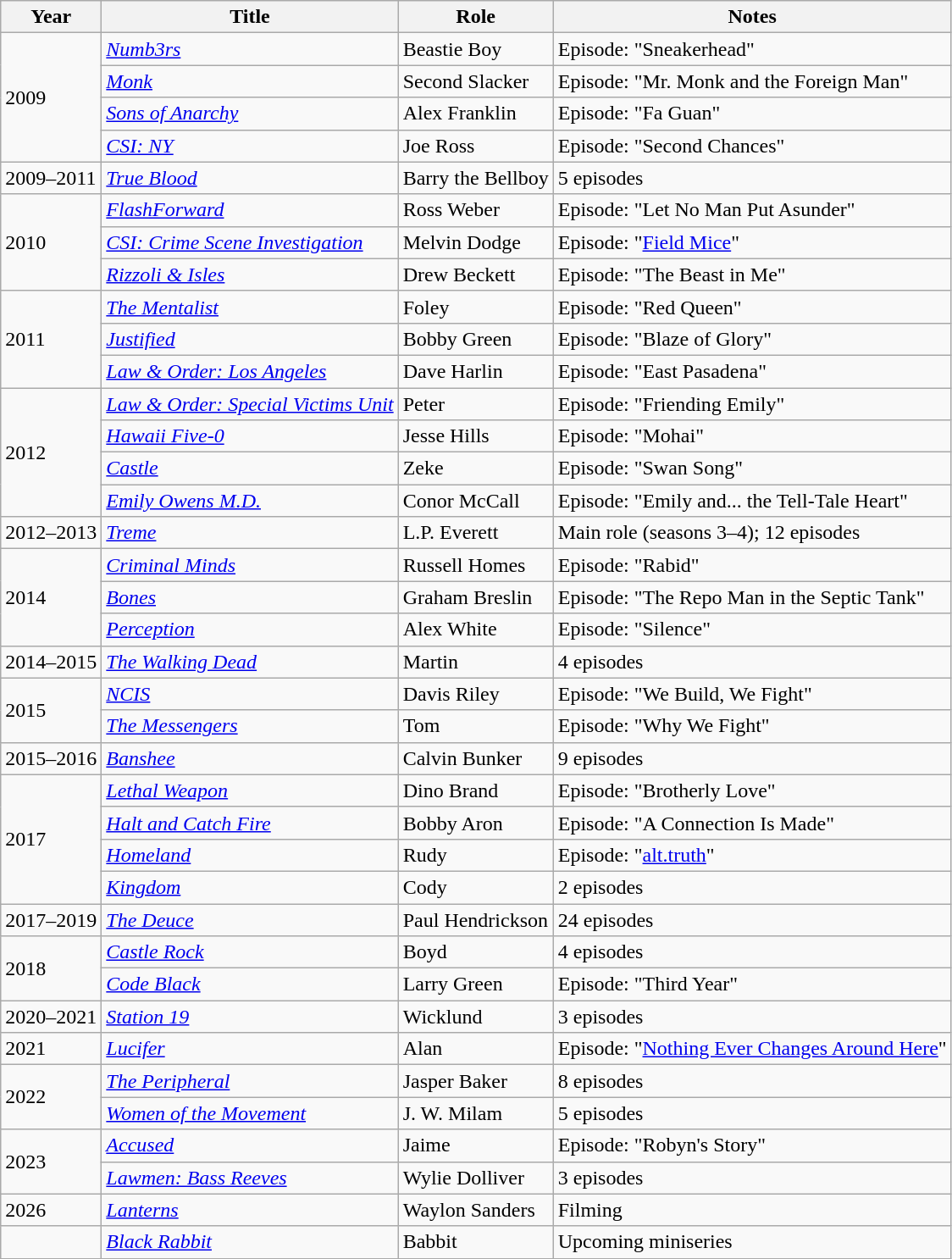<table class="wikitable sortable">
<tr>
<th>Year</th>
<th>Title</th>
<th>Role</th>
<th class="unsortable">Notes</th>
</tr>
<tr>
<td rowspan="4">2009</td>
<td><em><a href='#'>Numb3rs</a></em></td>
<td>Beastie Boy</td>
<td>Episode: "Sneakerhead"</td>
</tr>
<tr>
<td><em><a href='#'>Monk</a></em></td>
<td>Second Slacker</td>
<td>Episode: "Mr. Monk and the Foreign Man"</td>
</tr>
<tr>
<td><em><a href='#'>Sons of Anarchy</a></em></td>
<td>Alex Franklin</td>
<td>Episode: "Fa Guan"</td>
</tr>
<tr>
<td><em><a href='#'>CSI: NY</a></em></td>
<td>Joe Ross</td>
<td>Episode: "Second Chances"</td>
</tr>
<tr>
<td>2009–2011</td>
<td><em><a href='#'>True Blood</a></em></td>
<td>Barry the Bellboy</td>
<td>5 episodes</td>
</tr>
<tr>
<td rowspan="3">2010</td>
<td><em><a href='#'>FlashForward</a></em></td>
<td>Ross Weber</td>
<td>Episode: "Let No Man Put Asunder"</td>
</tr>
<tr>
<td><em><a href='#'>CSI: Crime Scene Investigation</a></em></td>
<td>Melvin Dodge</td>
<td>Episode: "<a href='#'>Field Mice</a>"</td>
</tr>
<tr>
<td><em><a href='#'>Rizzoli & Isles</a></em></td>
<td>Drew Beckett</td>
<td>Episode: "The Beast in Me"</td>
</tr>
<tr>
<td rowspan="3">2011</td>
<td><em><a href='#'>The Mentalist</a></em></td>
<td>Foley</td>
<td>Episode: "Red Queen"</td>
</tr>
<tr>
<td><em><a href='#'>Justified</a></em></td>
<td>Bobby Green</td>
<td>Episode: "Blaze of Glory"</td>
</tr>
<tr>
<td><em><a href='#'>Law & Order: Los Angeles</a></em></td>
<td>Dave Harlin</td>
<td>Episode: "East Pasadena"</td>
</tr>
<tr>
<td rowspan="4">2012</td>
<td><em><a href='#'>Law & Order: Special Victims Unit</a></em></td>
<td>Peter</td>
<td>Episode: "Friending Emily"</td>
</tr>
<tr>
<td><em><a href='#'>Hawaii Five-0</a></em></td>
<td>Jesse Hills</td>
<td>Episode: "Mohai"</td>
</tr>
<tr>
<td><em><a href='#'>Castle</a></em></td>
<td>Zeke</td>
<td>Episode: "Swan Song"</td>
</tr>
<tr>
<td><em><a href='#'>Emily Owens M.D.</a></em></td>
<td>Conor McCall</td>
<td>Episode: "Emily and... the Tell-Tale Heart"</td>
</tr>
<tr>
<td>2012–2013</td>
<td><em><a href='#'>Treme</a></em></td>
<td>L.P. Everett</td>
<td>Main role (seasons 3–4); 12 episodes</td>
</tr>
<tr>
<td rowspan="3">2014</td>
<td><em><a href='#'>Criminal Minds</a></em></td>
<td>Russell Homes</td>
<td>Episode: "Rabid"</td>
</tr>
<tr>
<td><em><a href='#'>Bones</a></em></td>
<td>Graham Breslin</td>
<td>Episode: "The Repo Man in the Septic Tank"</td>
</tr>
<tr>
<td><em><a href='#'>Perception</a></em></td>
<td>Alex White</td>
<td>Episode: "Silence"</td>
</tr>
<tr>
<td>2014–2015</td>
<td><em><a href='#'>The Walking Dead</a></em></td>
<td>Martin</td>
<td>4 episodes</td>
</tr>
<tr>
<td rowspan="2">2015</td>
<td><em><a href='#'>NCIS</a></em></td>
<td>Davis Riley</td>
<td>Episode: "We Build, We Fight"</td>
</tr>
<tr>
<td><em><a href='#'>The Messengers</a></em></td>
<td>Tom</td>
<td>Episode: "Why We Fight"</td>
</tr>
<tr>
<td>2015–2016</td>
<td><em><a href='#'>Banshee</a></em></td>
<td>Calvin Bunker</td>
<td>9 episodes</td>
</tr>
<tr>
<td rowspan="4">2017</td>
<td><em><a href='#'>Lethal Weapon</a></em></td>
<td>Dino Brand</td>
<td>Episode: "Brotherly Love"</td>
</tr>
<tr>
<td><em><a href='#'>Halt and Catch Fire</a></em></td>
<td>Bobby Aron</td>
<td>Episode: "A Connection Is Made"</td>
</tr>
<tr>
<td><em><a href='#'>Homeland</a></em></td>
<td>Rudy</td>
<td>Episode: "<a href='#'>alt.truth</a>"</td>
</tr>
<tr>
<td><em><a href='#'>Kingdom</a></em></td>
<td>Cody</td>
<td>2 episodes</td>
</tr>
<tr>
<td>2017–2019</td>
<td><em><a href='#'>The Deuce</a></em></td>
<td>Paul Hendrickson</td>
<td>24 episodes</td>
</tr>
<tr>
<td rowspan="2">2018</td>
<td><em><a href='#'>Castle Rock</a></em></td>
<td>Boyd</td>
<td>4 episodes</td>
</tr>
<tr>
<td><em><a href='#'>Code Black</a></em></td>
<td>Larry Green</td>
<td>Episode: "Third Year"</td>
</tr>
<tr>
<td>2020–2021</td>
<td><em><a href='#'>Station 19</a></em></td>
<td>Wicklund</td>
<td>3 episodes</td>
</tr>
<tr>
<td>2021</td>
<td><em><a href='#'>Lucifer</a></em></td>
<td>Alan</td>
<td>Episode: "<a href='#'>Nothing Ever Changes Around Here</a>"</td>
</tr>
<tr>
<td rowspan="2">2022</td>
<td><em><a href='#'>The Peripheral</a></em></td>
<td>Jasper Baker</td>
<td>8 episodes</td>
</tr>
<tr>
<td><em><a href='#'>Women of the Movement</a></em></td>
<td>J. W. Milam</td>
<td>5 episodes</td>
</tr>
<tr>
<td rowspan="2">2023</td>
<td><em><a href='#'>Accused</a></em></td>
<td>Jaime</td>
<td>Episode: "Robyn's Story"</td>
</tr>
<tr>
<td><em><a href='#'>Lawmen: Bass Reeves</a></em></td>
<td>Wylie Dolliver</td>
<td>3 episodes</td>
</tr>
<tr>
<td>2026</td>
<td><em><a href='#'>Lanterns</a></em></td>
<td>Waylon Sanders</td>
<td>Filming</td>
</tr>
<tr>
<td></td>
<td><em><a href='#'>Black Rabbit</a></em></td>
<td>Babbit</td>
<td>Upcoming miniseries</td>
</tr>
</table>
